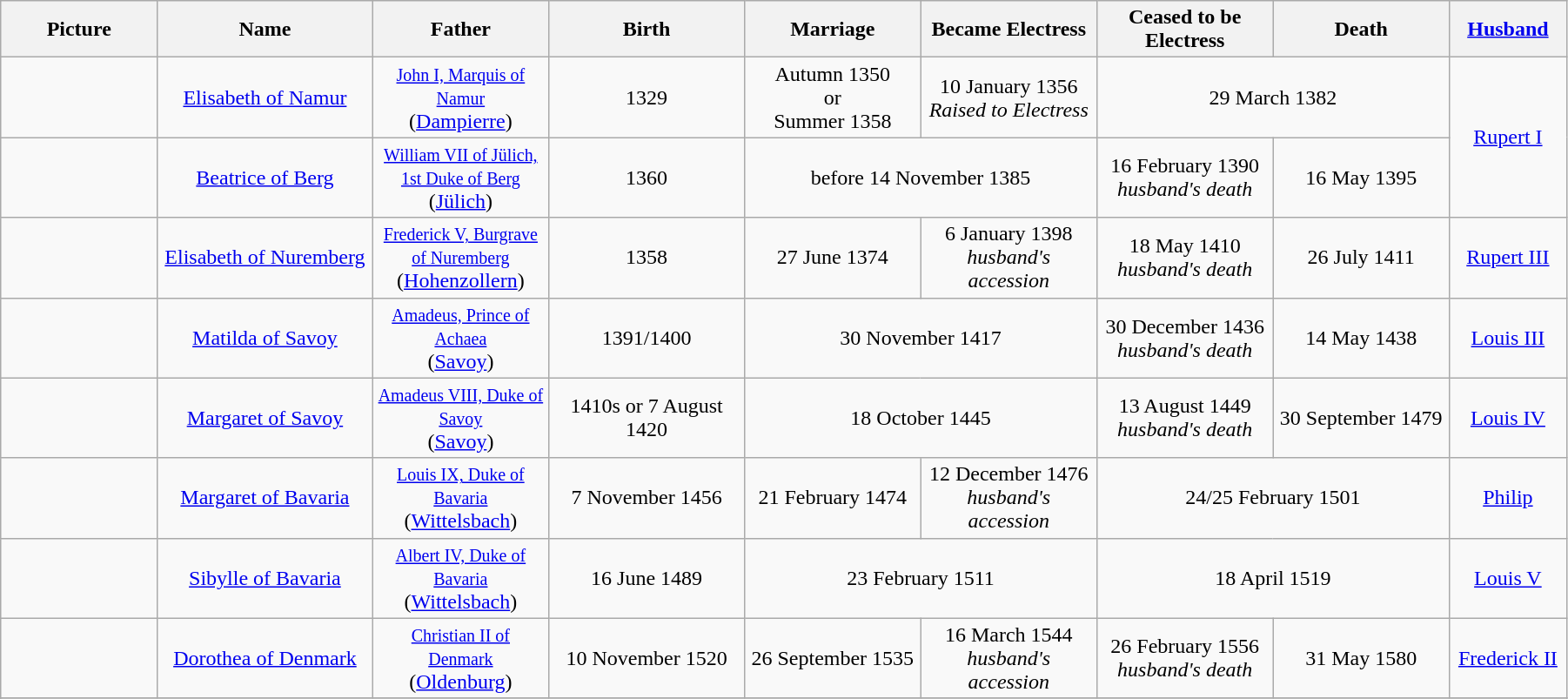<table width=95% class="wikitable">
<tr>
<th width = "8%">Picture</th>
<th width = "11%">Name</th>
<th width = "9%">Father</th>
<th width = "10%">Birth</th>
<th width = "9%">Marriage</th>
<th width = "9%">Became Electress</th>
<th width = "9%">Ceased to be Electress</th>
<th width = "9%">Death</th>
<th width = "6%"><a href='#'>Husband</a></th>
</tr>
<tr>
<td align="center"></td>
<td align="center"><a href='#'>Elisabeth of Namur</a></td>
<td align="center"><small><a href='#'>John I, Marquis of Namur</a></small><br>(<a href='#'>Dampierre</a>)</td>
<td align="center">1329</td>
<td align="center">Autumn 1350<br>or<br>Summer 1358</td>
<td align="center">10 January 1356<br><em>Raised to Electress</em></td>
<td align="center" colspan="2">29 March 1382</td>
<td align="center" rowspan="2"><a href='#'>Rupert I</a></td>
</tr>
<tr>
<td align="center"></td>
<td align="center"><a href='#'>Beatrice of Berg</a></td>
<td align="center"><small><a href='#'>William VII of Jülich, 1st Duke of Berg</a></small><br>(<a href='#'>Jülich</a>)</td>
<td align="center">1360</td>
<td align="center" colspan="2">before 14 November 1385</td>
<td align="center">16 February 1390<br><em>husband's death</em></td>
<td align="center">16 May 1395</td>
</tr>
<tr>
<td align="center"></td>
<td align="center"><a href='#'>Elisabeth of Nuremberg</a></td>
<td align="center"><small><a href='#'>Frederick V, Burgrave of Nuremberg</a></small><br>(<a href='#'>Hohenzollern</a>)</td>
<td align="center">1358</td>
<td align="center">27 June 1374</td>
<td align="center">6 January 1398<br><em>husband's accession</em></td>
<td align="center">18 May 1410<br><em>husband's death</em></td>
<td align="center">26 July 1411</td>
<td align="center"><a href='#'>Rupert III</a></td>
</tr>
<tr>
<td align="center"></td>
<td align="center"><a href='#'>Matilda of Savoy</a></td>
<td align="center"><small><a href='#'>Amadeus, Prince of Achaea</a></small><br>(<a href='#'>Savoy</a>)</td>
<td align="center">1391/1400</td>
<td align="center" colspan="2">30 November 1417</td>
<td align="center">30 December 1436<br><em>husband's death</em></td>
<td align="center">14 May 1438</td>
<td align="center"><a href='#'>Louis III</a></td>
</tr>
<tr>
<td align="center"></td>
<td align="center"><a href='#'>Margaret of Savoy</a></td>
<td align="center"><small><a href='#'>Amadeus VIII, Duke of Savoy</a></small><br>(<a href='#'>Savoy</a>)</td>
<td align="center">1410s or 7 August 1420</td>
<td align="center" colspan="2">18 October 1445</td>
<td align="center">13 August 1449<br><em>husband's death</em></td>
<td align="center">30 September 1479</td>
<td align="center"><a href='#'>Louis IV</a></td>
</tr>
<tr>
<td align="center"></td>
<td align="center"><a href='#'>Margaret of Bavaria</a></td>
<td align="center"><small><a href='#'>Louis IX, Duke of Bavaria</a></small><br>(<a href='#'>Wittelsbach</a>)</td>
<td align="center">7 November 1456</td>
<td align="center">21 February 1474</td>
<td align="center">12 December 1476<br><em>husband's accession</em></td>
<td align="center" colspan="2">24/25 February 1501</td>
<td align="center"><a href='#'>Philip</a></td>
</tr>
<tr>
<td align="center"></td>
<td align="center"><a href='#'>Sibylle of Bavaria</a></td>
<td align="center"><small><a href='#'>Albert IV, Duke of Bavaria</a></small><br>(<a href='#'>Wittelsbach</a>)</td>
<td align="center">16 June 1489</td>
<td align="center" colspan="2">23 February 1511</td>
<td align="center" colspan="2">18 April 1519</td>
<td align="center"><a href='#'>Louis V</a></td>
</tr>
<tr>
<td align="center"></td>
<td align="center"><a href='#'>Dorothea of Denmark</a></td>
<td align="center"><small><a href='#'>Christian II of Denmark</a></small><br>(<a href='#'>Oldenburg</a>)</td>
<td align="center">10 November 1520</td>
<td align="center">26 September 1535</td>
<td align="center">16 March 1544<br><em>husband's accession</em></td>
<td align="center">26 February 1556<br><em>husband's death</em></td>
<td align="center">31 May 1580</td>
<td align="center"><a href='#'>Frederick II</a></td>
</tr>
<tr>
</tr>
<tr>
</tr>
</table>
